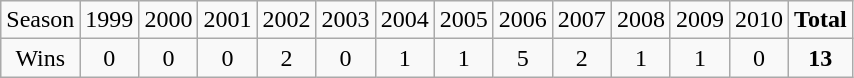<table class="wikitable sortable">
<tr>
<td>Season</td>
<td>1999</td>
<td>2000</td>
<td>2001</td>
<td>2002</td>
<td>2003</td>
<td>2004</td>
<td>2005</td>
<td>2006</td>
<td>2007</td>
<td>2008</td>
<td>2009</td>
<td>2010</td>
<td><strong>Total</strong></td>
</tr>
<tr align=center>
<td>Wins</td>
<td>0</td>
<td>0</td>
<td>0</td>
<td>2</td>
<td>0</td>
<td>1</td>
<td>1</td>
<td>5</td>
<td>2</td>
<td>1</td>
<td>1</td>
<td>0</td>
<td><strong>13</strong></td>
</tr>
</table>
